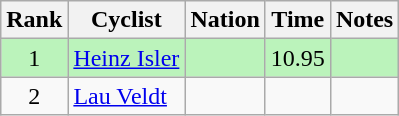<table class="wikitable sortable" style="text-align:center;">
<tr>
<th>Rank</th>
<th>Cyclist</th>
<th>Nation</th>
<th>Time</th>
<th>Notes</th>
</tr>
<tr bgcolor=bbf3bb>
<td>1</td>
<td align=left><a href='#'>Heinz Isler</a></td>
<td align=left></td>
<td>10.95</td>
<td></td>
</tr>
<tr>
<td>2</td>
<td align=left><a href='#'>Lau Veldt</a></td>
<td align=left></td>
<td></td>
<td></td>
</tr>
</table>
